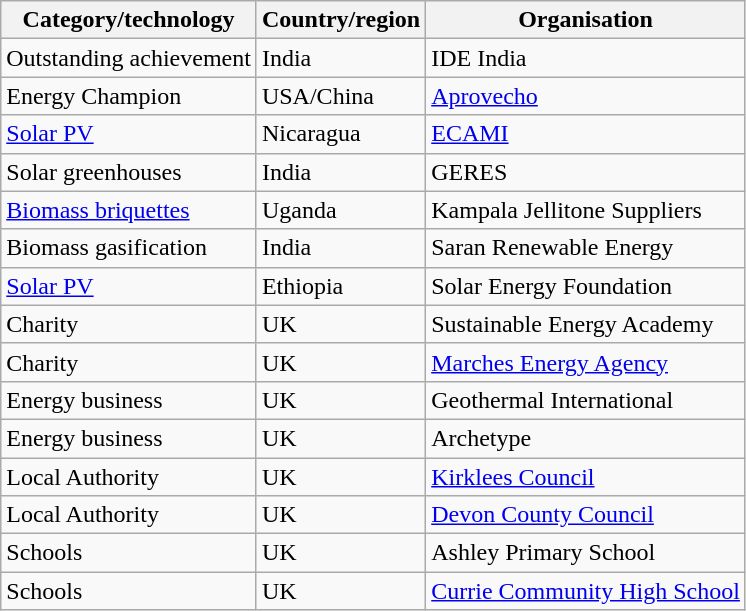<table class="wikitable">
<tr>
<th>Category/technology</th>
<th>Country/region</th>
<th>Organisation</th>
</tr>
<tr>
<td>Outstanding achievement</td>
<td>India</td>
<td>IDE India</td>
</tr>
<tr>
<td>Energy Champion</td>
<td>USA/China</td>
<td><a href='#'>Aprovecho</a></td>
</tr>
<tr>
<td><a href='#'>Solar PV</a></td>
<td>Nicaragua</td>
<td><a href='#'>ECAMI</a></td>
</tr>
<tr>
<td>Solar greenhouses</td>
<td>India</td>
<td>GERES</td>
</tr>
<tr>
<td><a href='#'>Biomass briquettes</a></td>
<td>Uganda</td>
<td>Kampala Jellitone Suppliers</td>
</tr>
<tr>
<td>Biomass gasification</td>
<td>India</td>
<td>Saran Renewable Energy</td>
</tr>
<tr>
<td><a href='#'>Solar PV</a></td>
<td>Ethiopia</td>
<td>Solar Energy Foundation</td>
</tr>
<tr>
<td>Charity</td>
<td>UK</td>
<td>Sustainable Energy Academy</td>
</tr>
<tr>
<td>Charity</td>
<td>UK</td>
<td><a href='#'>Marches Energy Agency</a></td>
</tr>
<tr>
<td>Energy business</td>
<td>UK</td>
<td>Geothermal International</td>
</tr>
<tr>
<td>Energy business</td>
<td>UK</td>
<td>Archetype</td>
</tr>
<tr>
<td>Local Authority</td>
<td>UK</td>
<td><a href='#'>Kirklees Council</a></td>
</tr>
<tr>
<td>Local Authority</td>
<td>UK</td>
<td><a href='#'>Devon County Council</a></td>
</tr>
<tr>
<td>Schools</td>
<td>UK</td>
<td>Ashley Primary School</td>
</tr>
<tr>
<td>Schools</td>
<td>UK</td>
<td><a href='#'>Currie Community High School</a></td>
</tr>
</table>
